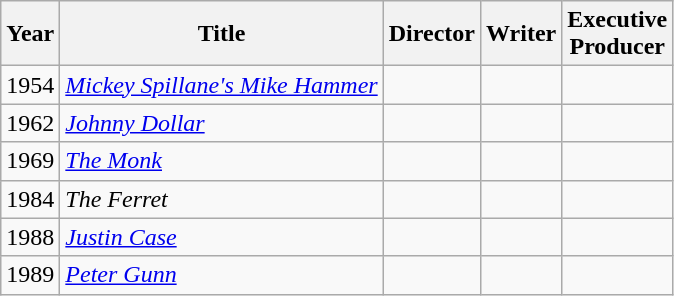<table class="wikitable">
<tr>
<th>Year</th>
<th>Title</th>
<th>Director</th>
<th>Writer</th>
<th>Executive<br>Producer</th>
</tr>
<tr>
<td>1954</td>
<td><em><a href='#'>Mickey Spillane's Mike Hammer</a></em></td>
<td></td>
<td></td>
<td></td>
</tr>
<tr>
<td>1962</td>
<td><em><a href='#'>Johnny Dollar</a></em></td>
<td></td>
<td></td>
<td></td>
</tr>
<tr>
<td>1969</td>
<td><em><a href='#'>The Monk</a></em></td>
<td></td>
<td></td>
<td></td>
</tr>
<tr>
<td>1984</td>
<td><em>The Ferret</em></td>
<td></td>
<td></td>
<td></td>
</tr>
<tr>
<td>1988</td>
<td><em><a href='#'>Justin Case</a></em></td>
<td></td>
<td></td>
<td></td>
</tr>
<tr>
<td>1989</td>
<td><em><a href='#'>Peter Gunn</a></em></td>
<td></td>
<td></td>
<td></td>
</tr>
</table>
